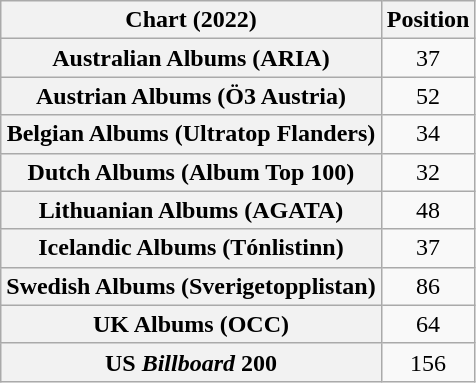<table class="wikitable sortable plainrowheaders" style="text-align:center">
<tr>
<th scope="col">Chart (2022)</th>
<th scope="col">Position</th>
</tr>
<tr>
<th scope="row">Australian Albums (ARIA)</th>
<td>37</td>
</tr>
<tr>
<th scope="row">Austrian Albums (Ö3 Austria)</th>
<td>52</td>
</tr>
<tr>
<th scope="row">Belgian Albums (Ultratop Flanders)</th>
<td>34</td>
</tr>
<tr>
<th scope="row">Dutch Albums (Album Top 100)</th>
<td>32</td>
</tr>
<tr>
<th scope="row">Lithuanian Albums (AGATA)</th>
<td>48</td>
</tr>
<tr>
<th scope="row">Icelandic Albums (Tónlistinn)</th>
<td>37</td>
</tr>
<tr>
<th scope="row">Swedish Albums (Sverigetopplistan)</th>
<td>86</td>
</tr>
<tr>
<th scope="row">UK Albums (OCC)</th>
<td>64</td>
</tr>
<tr>
<th scope="row">US <em>Billboard</em> 200</th>
<td>156</td>
</tr>
</table>
